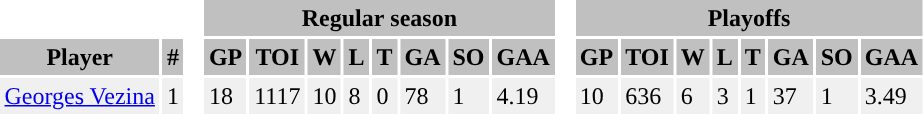<table BORDER="0" CELLPADDING="3" CELLSPACING="2" ID="Table1">
<tr ALIGN="center" bgcolor="#c0c0c0">
<th ALIGN="center" colspan="2" bgcolor="#ffffff"> </th>
<th ALIGN="center" rowspan="99" bgcolor="#ffffff"> </th>
<th ALIGN="center" colspan="8">Regular season</th>
<th ALIGN="center" rowspan="99" bgcolor="#ffffff"> </th>
<th ALIGN="center" colspan="8">Playoffs</th>
</tr>
<tr ALIGN="center" bgcolor="#c0c0c0">
<th ALIGN="center">Player</th>
<th ALIGN="center">#</th>
<th ALIGN="center">GP</th>
<th ALIGN="center">TOI</th>
<th ALIGN="center">W</th>
<th ALIGN="center">L</th>
<th ALIGN="center">T</th>
<th ALIGN="center">GA</th>
<th ALIGN="center">SO</th>
<th ALIGN="center">GAA</th>
<th ALIGN="center">GP</th>
<th ALIGN="center">TOI</th>
<th ALIGN="center">W</th>
<th ALIGN="center">L</th>
<th ALIGN="center'">T</th>
<th ALIGN="center">GA</th>
<th ALIGN="center">SO</th>
<th ALIGN="center">GAA</th>
</tr>
<tr bgcolor="#f0f0f0">
<td><a href='#'>Georges Vezina</a></td>
<td>1</td>
<td>18</td>
<td>1117</td>
<td>10</td>
<td>8</td>
<td>0</td>
<td>78</td>
<td>1</td>
<td>4.19</td>
<td>10</td>
<td>636</td>
<td>6</td>
<td>3</td>
<td>1</td>
<td>37</td>
<td>1</td>
<td>3.49</td>
</tr>
</table>
